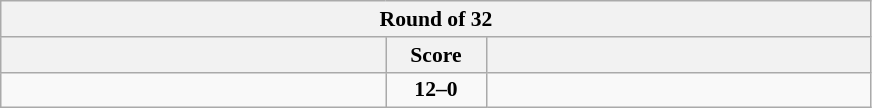<table class="wikitable" style="text-align: center; font-size:90% ">
<tr>
<th colspan=3>Round of 32</th>
</tr>
<tr>
<th align="right" width="250"></th>
<th width="60">Score</th>
<th align="left" width="250"></th>
</tr>
<tr>
<td align=left><strong></strong></td>
<td align=center><strong>12–0</strong></td>
<td align=left></td>
</tr>
</table>
